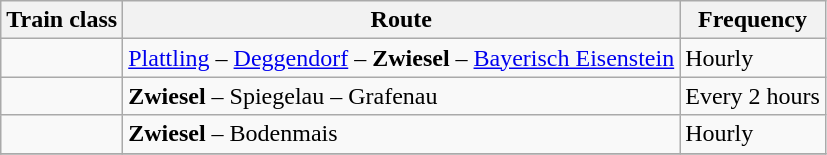<table class="wikitable">
<tr class="hintergrundfarbe6">
<th>Train class</th>
<th>Route</th>
<th>Frequency</th>
</tr>
<tr>
<td align="center"></td>
<td><a href='#'>Plattling</a> – <a href='#'>Deggendorf</a> – <strong>Zwiesel</strong> – <a href='#'>Bayerisch Eisenstein</a></td>
<td>Hourly</td>
</tr>
<tr>
<td align="center"></td>
<td><strong>Zwiesel</strong> – Spiegelau – Grafenau</td>
<td>Every 2 hours</td>
</tr>
<tr>
<td align="center"></td>
<td><strong>Zwiesel</strong> – Bodenmais</td>
<td>Hourly</td>
</tr>
<tr>
</tr>
</table>
